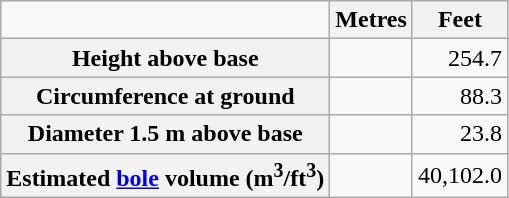<table class="wikitable">
<tr>
<td></td>
<th>Metres</th>
<th>Feet</th>
</tr>
<tr>
<th>Height above base</th>
<td ALIGN="RIGHT"></td>
<td ALIGN="RIGHT">254.7</td>
</tr>
<tr>
<th>Circumference at ground</th>
<td ALIGN="RIGHT"></td>
<td ALIGN="RIGHT">88.3</td>
</tr>
<tr>
<th>Diameter 1.5 m above base</th>
<td ALIGN="RIGHT"></td>
<td ALIGN="RIGHT">23.8</td>
</tr>
<tr>
<th>Estimated <a href='#'>bole</a> volume (m<sup>3</sup>/ft<sup>3</sup>)</th>
<td align="right"></td>
<td align="right">40,102.0</td>
</tr>
</table>
